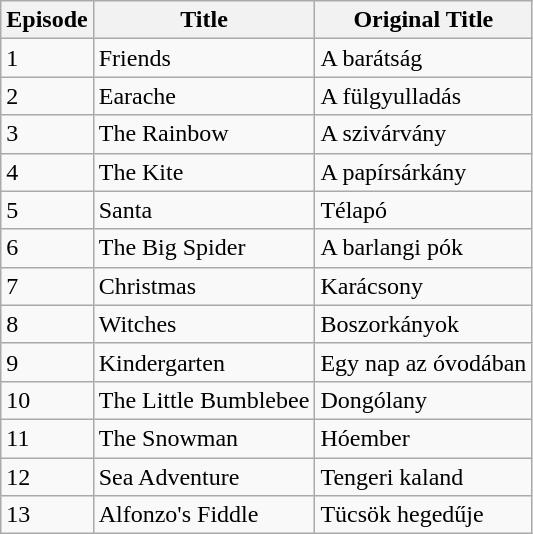<table class="wikitable">
<tr>
<th>Episode</th>
<th>Title</th>
<th>Original Title</th>
</tr>
<tr>
<td>1</td>
<td>Friends</td>
<td>A barátság</td>
</tr>
<tr>
<td>2</td>
<td>Earache</td>
<td>A fülgyulladás</td>
</tr>
<tr>
<td>3</td>
<td>The Rainbow</td>
<td>A szivárvány</td>
</tr>
<tr>
<td>4</td>
<td>The Kite</td>
<td>A papírsárkány</td>
</tr>
<tr>
<td>5</td>
<td>Santa</td>
<td>Télapó</td>
</tr>
<tr>
<td>6</td>
<td>The Big Spider</td>
<td>A barlangi pók</td>
</tr>
<tr>
<td>7</td>
<td>Christmas</td>
<td>Karácsony</td>
</tr>
<tr>
<td>8</td>
<td>Witches</td>
<td>Boszorkányok</td>
</tr>
<tr>
<td>9</td>
<td>Kindergarten</td>
<td>Egy nap az óvodában</td>
</tr>
<tr>
<td>10</td>
<td>The Little Bumblebee</td>
<td>Dongólany</td>
</tr>
<tr>
<td>11</td>
<td>The Snowman</td>
<td>Hóember</td>
</tr>
<tr>
<td>12</td>
<td>Sea Adventure</td>
<td>Tengeri kaland</td>
</tr>
<tr>
<td>13</td>
<td>Alfonzo's Fiddle</td>
<td>Tücsök hegedűje</td>
</tr>
</table>
